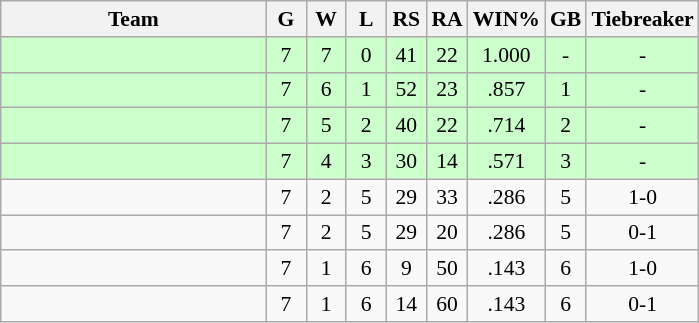<table class="wikitable" style="text-align:center; font-size:90%;">
<tr>
<th width=170>Team</th>
<th width=20>G</th>
<th width=20>W</th>
<th width=20>L</th>
<th width=20>RS</th>
<th width=20>RA</th>
<th width=20>WIN%</th>
<th width=20>GB</th>
<th width=40>Tiebreaker</th>
</tr>
<tr style="background:#cfc;">
<td align=left></td>
<td>7</td>
<td>7</td>
<td>0</td>
<td>41</td>
<td>22</td>
<td>1.000</td>
<td>-</td>
<td>-</td>
</tr>
<tr style="background:#cfc;">
<td align=left></td>
<td>7</td>
<td>6</td>
<td>1</td>
<td>52</td>
<td>23</td>
<td>.857</td>
<td>1</td>
<td>-</td>
</tr>
<tr style="background:#cfc;">
<td align=left></td>
<td>7</td>
<td>5</td>
<td>2</td>
<td>40</td>
<td>22</td>
<td>.714</td>
<td>2</td>
<td>-</td>
</tr>
<tr style="background:#cfc;">
<td align=left></td>
<td>7</td>
<td>4</td>
<td>3</td>
<td>30</td>
<td>14</td>
<td>.571</td>
<td>3</td>
<td>-</td>
</tr>
<tr>
<td align=left></td>
<td>7</td>
<td>2</td>
<td>5</td>
<td>29</td>
<td>33</td>
<td>.286</td>
<td>5</td>
<td>1-0</td>
</tr>
<tr>
<td align=left></td>
<td>7</td>
<td>2</td>
<td>5</td>
<td>29</td>
<td>20</td>
<td>.286</td>
<td>5</td>
<td>0-1</td>
</tr>
<tr>
<td align=left></td>
<td>7</td>
<td>1</td>
<td>6</td>
<td>9</td>
<td>50</td>
<td>.143</td>
<td>6</td>
<td>1-0</td>
</tr>
<tr>
<td align=left></td>
<td>7</td>
<td>1</td>
<td>6</td>
<td>14</td>
<td>60</td>
<td>.143</td>
<td>6</td>
<td>0-1</td>
</tr>
</table>
